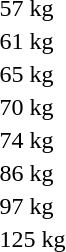<table>
<tr>
<td>57 kg</td>
<td></td>
<td></td>
<td></td>
</tr>
<tr>
<td rowspan=2>61 kg</td>
<td rowspan=2></td>
<td rowspan=2></td>
<td></td>
</tr>
<tr>
<td></td>
</tr>
<tr>
<td rowspan=2>65 kg</td>
<td rowspan=2></td>
<td rowspan=2></td>
<td></td>
</tr>
<tr>
<td></td>
</tr>
<tr>
<td rowspan=2>70 kg</td>
<td rowspan=2></td>
<td rowspan=2></td>
<td></td>
</tr>
<tr>
<td></td>
</tr>
<tr>
<td rowspan=2>74 kg</td>
<td rowspan=2></td>
<td rowspan=2></td>
<td></td>
</tr>
<tr>
<td></td>
</tr>
<tr>
<td rowspan=2>86 kg</td>
<td rowspan=2></td>
<td rowspan=2></td>
<td></td>
</tr>
<tr>
<td></td>
</tr>
<tr>
<td rowspan=2>97 kg</td>
<td rowspan=2></td>
<td rowspan=2></td>
<td></td>
</tr>
<tr>
<td></td>
</tr>
<tr>
<td rowspan=2>125 kg</td>
<td rowspan=2></td>
<td rowspan=2></td>
<td></td>
</tr>
<tr>
<td></td>
</tr>
</table>
